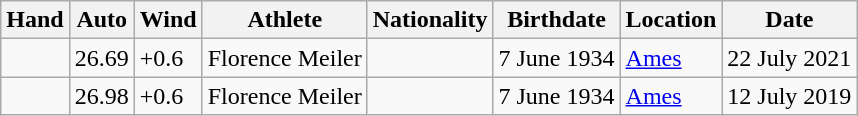<table class="wikitable">
<tr>
<th>Hand</th>
<th>Auto</th>
<th>Wind</th>
<th>Athlete</th>
<th>Nationality</th>
<th>Birthdate</th>
<th>Location</th>
<th>Date</th>
</tr>
<tr>
<td></td>
<td>26.69</td>
<td>+0.6</td>
<td>Florence Meiler</td>
<td></td>
<td>7 June 1934</td>
<td><a href='#'>Ames</a></td>
<td>22 July 2021</td>
</tr>
<tr>
<td></td>
<td>26.98</td>
<td>+0.6</td>
<td>Florence Meiler</td>
<td></td>
<td>7 June 1934</td>
<td><a href='#'>Ames</a></td>
<td>12 July 2019</td>
</tr>
</table>
